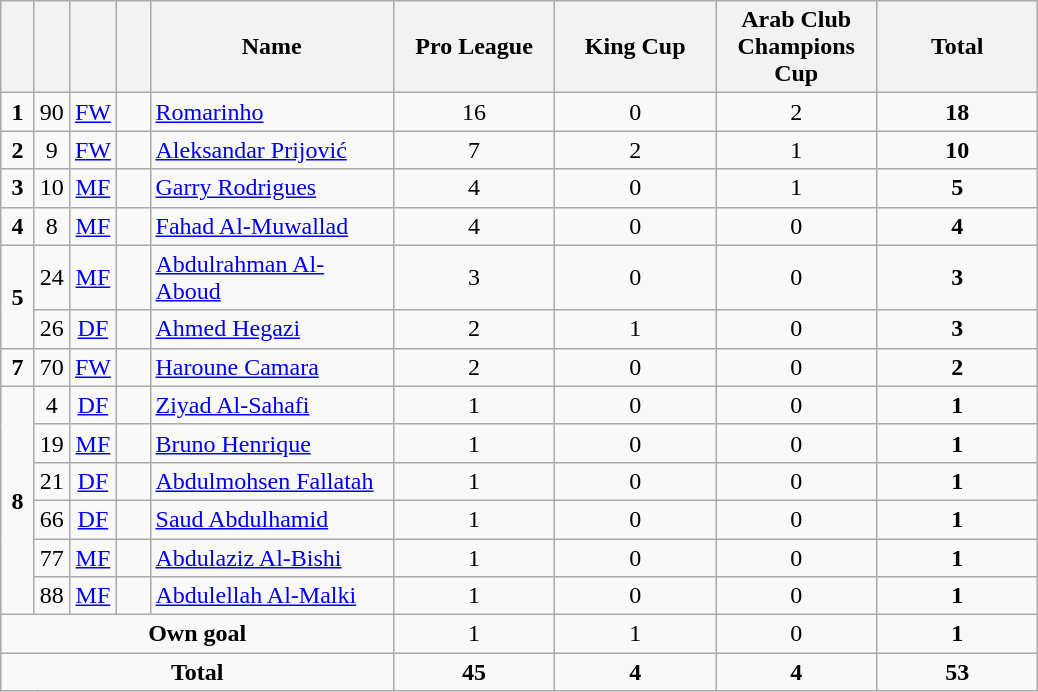<table class="wikitable" style="text-align:center">
<tr>
<th width=15></th>
<th width=15></th>
<th width=15></th>
<th width=15></th>
<th width=155>Name</th>
<th width=100>Pro League</th>
<th width=100>King Cup</th>
<th width=100>Arab Club Champions Cup</th>
<th width=100>Total</th>
</tr>
<tr>
<td><strong>1</strong></td>
<td>90</td>
<td><a href='#'>FW</a></td>
<td></td>
<td align=left><a href='#'>Romarinho</a></td>
<td>16</td>
<td>0</td>
<td>2</td>
<td><strong>18</strong></td>
</tr>
<tr>
<td><strong>2</strong></td>
<td>9</td>
<td><a href='#'>FW</a></td>
<td></td>
<td align=left><a href='#'>Aleksandar Prijović</a></td>
<td>7</td>
<td>2</td>
<td>1</td>
<td><strong>10</strong></td>
</tr>
<tr>
<td><strong>3</strong></td>
<td>10</td>
<td><a href='#'>MF</a></td>
<td></td>
<td align=left><a href='#'>Garry Rodrigues</a></td>
<td>4</td>
<td>0</td>
<td>1</td>
<td><strong>5</strong></td>
</tr>
<tr>
<td><strong>4</strong></td>
<td>8</td>
<td><a href='#'>MF</a></td>
<td></td>
<td align=left><a href='#'>Fahad Al-Muwallad</a></td>
<td>4</td>
<td>0</td>
<td>0</td>
<td><strong>4</strong></td>
</tr>
<tr>
<td rowspan=2><strong>5</strong></td>
<td>24</td>
<td><a href='#'>MF</a></td>
<td></td>
<td align=left><a href='#'>Abdulrahman Al-Aboud</a></td>
<td>3</td>
<td>0</td>
<td>0</td>
<td><strong>3</strong></td>
</tr>
<tr>
<td>26</td>
<td><a href='#'>DF</a></td>
<td></td>
<td align=left><a href='#'>Ahmed Hegazi</a></td>
<td>2</td>
<td>1</td>
<td>0</td>
<td><strong>3</strong></td>
</tr>
<tr>
<td><strong>7</strong></td>
<td>70</td>
<td><a href='#'>FW</a></td>
<td></td>
<td align=left><a href='#'>Haroune Camara</a></td>
<td>2</td>
<td>0</td>
<td>0</td>
<td><strong>2</strong></td>
</tr>
<tr>
<td rowspan=6><strong>8</strong></td>
<td>4</td>
<td><a href='#'>DF</a></td>
<td></td>
<td align=left><a href='#'>Ziyad Al-Sahafi</a></td>
<td>1</td>
<td>0</td>
<td>0</td>
<td><strong>1</strong></td>
</tr>
<tr>
<td>19</td>
<td><a href='#'>MF</a></td>
<td></td>
<td align=left><a href='#'>Bruno Henrique</a></td>
<td>1</td>
<td>0</td>
<td>0</td>
<td><strong>1</strong></td>
</tr>
<tr>
<td>21</td>
<td><a href='#'>DF</a></td>
<td></td>
<td align=left><a href='#'>Abdulmohsen Fallatah</a></td>
<td>1</td>
<td>0</td>
<td>0</td>
<td><strong>1</strong></td>
</tr>
<tr>
<td>66</td>
<td><a href='#'>DF</a></td>
<td></td>
<td align=left><a href='#'>Saud Abdulhamid</a></td>
<td>1</td>
<td>0</td>
<td>0</td>
<td><strong>1</strong></td>
</tr>
<tr>
<td>77</td>
<td><a href='#'>MF</a></td>
<td></td>
<td align=left><a href='#'>Abdulaziz Al-Bishi</a></td>
<td>1</td>
<td>0</td>
<td>0</td>
<td><strong>1</strong></td>
</tr>
<tr>
<td>88</td>
<td><a href='#'>MF</a></td>
<td></td>
<td align=left><a href='#'>Abdulellah Al-Malki</a></td>
<td>1</td>
<td>0</td>
<td>0</td>
<td><strong>1</strong></td>
</tr>
<tr>
<td colspan=5><strong>Own goal</strong></td>
<td>1</td>
<td>1</td>
<td>0</td>
<td><strong>1</strong></td>
</tr>
<tr>
<td colspan=5><strong>Total</strong></td>
<td><strong>45</strong></td>
<td><strong>4</strong></td>
<td><strong>4</strong></td>
<td><strong>53</strong></td>
</tr>
</table>
